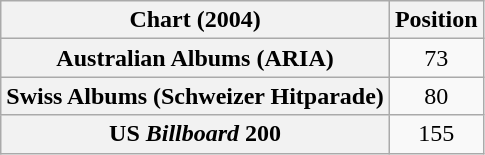<table class="wikitable sortable plainrowheaders" style="text-align:center">
<tr>
<th scope="col">Chart (2004)</th>
<th scope="col">Position</th>
</tr>
<tr>
<th scope="row">Australian Albums (ARIA)</th>
<td>73</td>
</tr>
<tr>
<th scope="row">Swiss Albums (Schweizer Hitparade)</th>
<td>80</td>
</tr>
<tr>
<th scope="row">US <em>Billboard</em> 200</th>
<td>155</td>
</tr>
</table>
